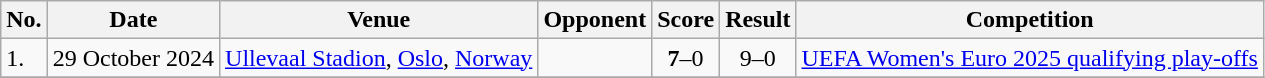<table class="wikitable">
<tr>
<th>No.</th>
<th>Date</th>
<th>Venue</th>
<th>Opponent</th>
<th>Score</th>
<th>Result</th>
<th>Competition</th>
</tr>
<tr>
<td>1.</td>
<td>29 October 2024</td>
<td><a href='#'>Ullevaal Stadion</a>, <a href='#'>Oslo</a>, <a href='#'>Norway</a></td>
<td></td>
<td align=center><strong>7</strong>–0</td>
<td align=center>9–0</td>
<td><a href='#'>UEFA Women's Euro 2025 qualifying play-offs</a></td>
</tr>
<tr>
</tr>
</table>
